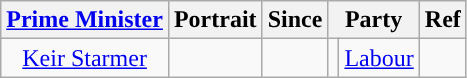<table class="wikitable" style="text-align:center">
<tr>
<th><a href='#'>Prime Minister</a></th>
<th>Portrait</th>
<th>Since</th>
<th colspan=2>Party</th>
<th scope=col>Ref</th>
</tr>
<tr>
<td><a href='#'>Keir Starmer</a></td>
<td></td>
<td></td>
<td style="color:inherit;background:"></td>
<td><a href='#'>Labour</a></td>
<td></td>
</tr>
</table>
